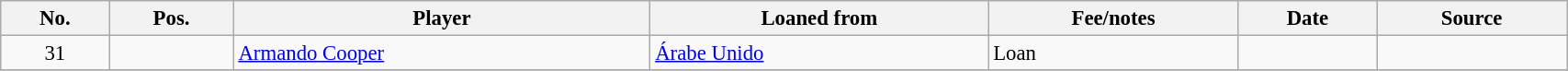<table class="wikitable sortable" style="width:90%; text-align:center; font-size:95%; text-align:left;">
<tr>
<th><strong>No.</strong></th>
<th><strong>Pos.</strong></th>
<th><strong>Player</strong></th>
<th><strong>Loaned from</strong></th>
<th><strong>Fee/notes</strong></th>
<th><strong>Date</strong></th>
<th><strong>Source</strong></th>
</tr>
<tr>
<td align=center>31</td>
<td align=center></td>
<td align=Cooper, Armando> <a href='#'>Armando Cooper</a></td>
<td> <a href='#'>Árabe Unido</a></td>
<td>Loan</td>
<td></td>
<td></td>
</tr>
<tr>
</tr>
</table>
